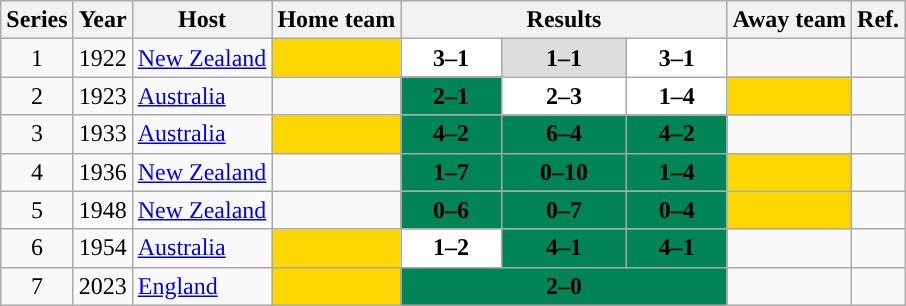<table class="wikitable" style="text-align: center;">
<tr>
<th width:50px>Series</th>
<th width:50px>Year</th>
<th>Host</th>
<th>Home team</th>
<th colspan=3 style="width:210px">Results</th>
<th>Away team</th>
<th>Ref.</th>
</tr>
<tr>
<td>1</td>
<td>1922</td>
<td align=left><a href='#'>New Zealand</a></td>
<td bgcolor=gold align=right></td>
<th style="background:#FFF;">3–1</th>
<th style="background:#DDD;">1–1</th>
<th style="background:#FFF;">3–1</th>
<td align=left></td>
<td></td>
</tr>
<tr>
<td>2</td>
<td>1923</td>
<td align=left><a href='#'>Australia</a></td>
<td align=right></td>
<th style="background:#008458;">2–1</th>
<th style="background:#FFF;">2–3</th>
<th style="background:#FFF;">1–4</th>
<td bgcolor=gold align=left></td>
<td></td>
</tr>
<tr>
<td>3</td>
<td>1933</td>
<td align=left><a href='#'>Australia</a></td>
<td bgcolor=gold align=right></td>
<th style="background:#008458;">4–2</th>
<th style="background:#008458;">6–4</th>
<th style="background:#008458;">4–2</th>
<td align=left></td>
<td></td>
</tr>
<tr>
<td>4</td>
<td>1936</td>
<td align=left><a href='#'>New Zealand</a></td>
<td align=right></td>
<th style="background:#008458;">1–7</th>
<th style="background:#008458;">0–10</th>
<th style="background:#008458;">1–4</th>
<td bgcolor=gold align=left></td>
<td></td>
</tr>
<tr>
<td>5</td>
<td>1948</td>
<td align=left><a href='#'>New Zealand</a></td>
<td align=right></td>
<th style="background:#008458;">0–6</th>
<th style="background:#008458;">0–7</th>
<th style="background:#008458;">0–4</th>
<td bgcolor=gold align=left></td>
<td></td>
</tr>
<tr>
<td>6</td>
<td>1954</td>
<td align=left><a href='#'>Australia</a></td>
<td bgcolor=gold align=right></td>
<th style="background:#FFF;">1–2</th>
<th style="background:#008458;">4–1</th>
<th style="background:#008458;">4–1</th>
<td align=left></td>
<td></td>
</tr>
<tr>
<td>7</td>
<td>2023</td>
<td align=left><a href='#'>England</a></td>
<td bgcolor=gold align=right></td>
<th style="background:#008458;" colspan=3>2–0</th>
<td align=left></td>
<td></td>
</tr>
</table>
